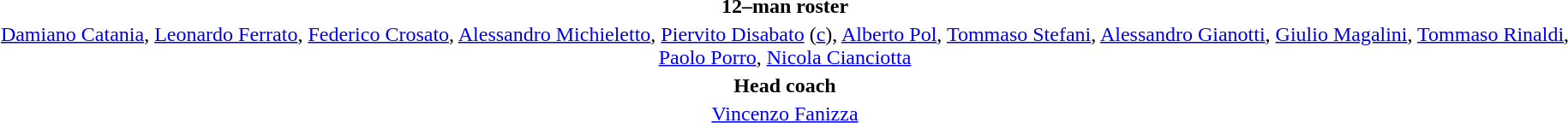<table style="text-align:center; margin-top:2em; margin-left:auto; margin-right:auto">
<tr>
<td><strong>12–man roster</strong></td>
</tr>
<tr>
<td><a href='#'>Damiano Catania</a>, <a href='#'>Leonardo Ferrato</a>, <a href='#'>Federico Crosato</a>, <a href='#'>Alessandro Michieletto</a>, <a href='#'>Piervito Disabato</a> (<a href='#'>c</a>), <a href='#'>Alberto Pol</a>, <a href='#'>Tommaso Stefani</a>, <a href='#'>Alessandro Gianotti</a>, <a href='#'>Giulio Magalini</a>, <a href='#'>Tommaso Rinaldi</a>, <a href='#'>Paolo Porro</a>, <a href='#'>Nicola Cianciotta</a></td>
</tr>
<tr>
<td><strong>Head coach</strong></td>
</tr>
<tr>
<td><a href='#'>Vincenzo Fanizza</a></td>
</tr>
</table>
